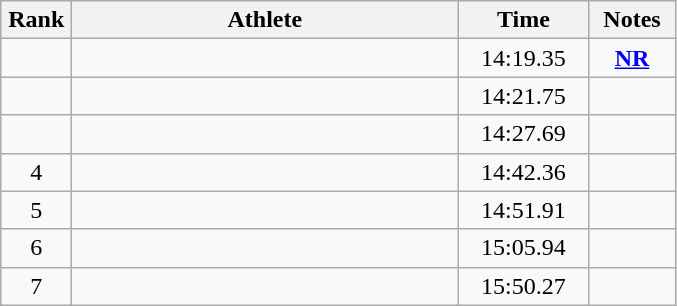<table class="wikitable sortable" style="text-align:center">
<tr>
<th width=40>Rank</th>
<th width=250>Athlete</th>
<th width=80>Time</th>
<th width=50>Notes</th>
</tr>
<tr>
<td></td>
<td align=left></td>
<td>14:19.35</td>
<td><strong><a href='#'>NR</a></strong></td>
</tr>
<tr>
<td></td>
<td align=left></td>
<td>14:21.75</td>
<td></td>
</tr>
<tr>
<td></td>
<td align=left></td>
<td>14:27.69</td>
<td></td>
</tr>
<tr>
<td>4</td>
<td align=left></td>
<td>14:42.36</td>
<td></td>
</tr>
<tr>
<td>5</td>
<td align=left></td>
<td>14:51.91</td>
<td></td>
</tr>
<tr>
<td>6</td>
<td align=left></td>
<td>15:05.94</td>
<td></td>
</tr>
<tr>
<td>7</td>
<td align=left></td>
<td>15:50.27</td>
<td></td>
</tr>
</table>
